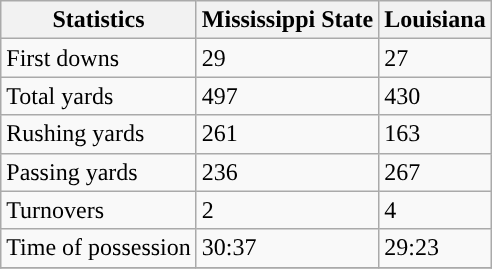<table class="wikitable">
<tr>
<th>Statistics</th>
<th>Mississippi State</th>
<th>Louisiana</th>
</tr>
<tr>
<td>First downs</td>
<td>29</td>
<td>27</td>
</tr>
<tr>
<td>Total yards</td>
<td>497</td>
<td>430</td>
</tr>
<tr>
<td>Rushing yards</td>
<td>261</td>
<td>163</td>
</tr>
<tr>
<td>Passing yards</td>
<td>236</td>
<td>267</td>
</tr>
<tr>
<td>Turnovers</td>
<td>2</td>
<td>4</td>
</tr>
<tr>
<td>Time of possession</td>
<td>30:37</td>
<td>29:23</td>
</tr>
<tr>
</tr>
</table>
